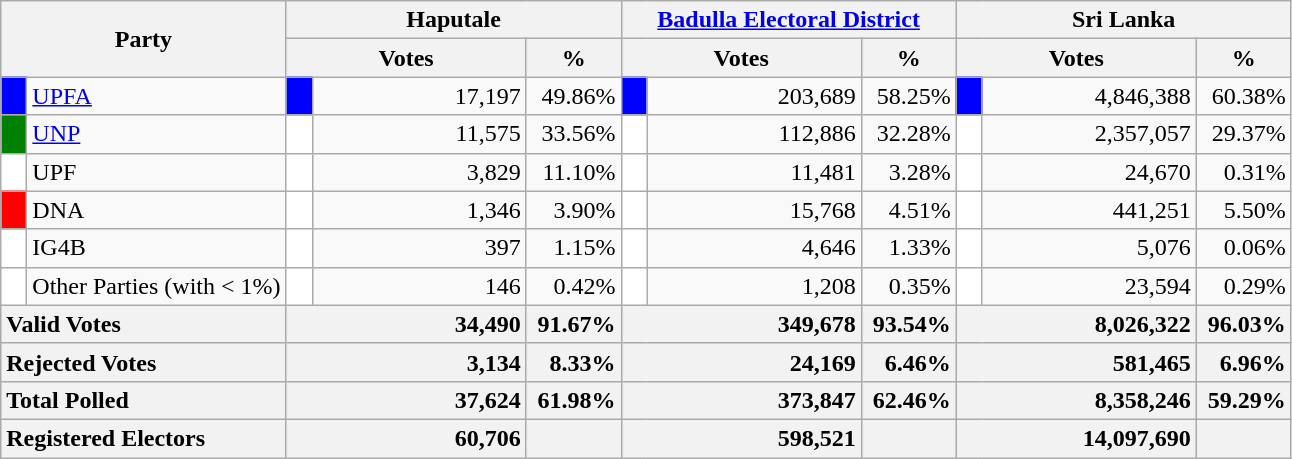<table class="wikitable">
<tr>
<th colspan="2" width="144px"rowspan="2">Party</th>
<th colspan="3" width="216px">Haputale</th>
<th colspan="3" width="216px"><a href='#'>Badulla Electoral District</a></th>
<th colspan="3" width="216px">Sri Lanka</th>
</tr>
<tr>
<th colspan="2" width="144px">Votes</th>
<th>%</th>
<th colspan="2" width="144px">Votes</th>
<th>%</th>
<th colspan="2" width="144px">Votes</th>
<th>%</th>
</tr>
<tr>
<td style="background-color:blue;" width="10px"></td>
<td style="text-align:left;"><a href='#'>UPFA</a></td>
<td style="background-color:blue;" width="10px"></td>
<td style="text-align:right;">17,197</td>
<td style="text-align:right;">49.86%</td>
<td style="background-color:blue;" width="10px"></td>
<td style="text-align:right;">203,689</td>
<td style="text-align:right;">58.25%</td>
<td style="background-color:blue;" width="10px"></td>
<td style="text-align:right;">4,846,388</td>
<td style="text-align:right;">60.38%</td>
</tr>
<tr>
<td style="background-color:green;" width="10px"></td>
<td style="text-align:left;"><a href='#'>UNP</a></td>
<td style="background-color:white;" width="10px"></td>
<td style="text-align:right;">11,575</td>
<td style="text-align:right;">33.56%</td>
<td style="background-color:white;" width="10px"></td>
<td style="text-align:right;">112,886</td>
<td style="text-align:right;">32.28%</td>
<td style="background-color:white;" width="10px"></td>
<td style="text-align:right;">2,357,057</td>
<td style="text-align:right;">29.37%</td>
</tr>
<tr>
<td style="background-color:white;" width="10px"></td>
<td style="text-align:left;">UPF</td>
<td style="background-color:white;" width="10px"></td>
<td style="text-align:right;">3,829</td>
<td style="text-align:right;">11.10%</td>
<td style="background-color:white;" width="10px"></td>
<td style="text-align:right;">11,481</td>
<td style="text-align:right;">3.28%</td>
<td style="background-color:white;" width="10px"></td>
<td style="text-align:right;">24,670</td>
<td style="text-align:right;">0.31%</td>
</tr>
<tr>
<td style="background-color:red;" width="10px"></td>
<td style="text-align:left;">DNA</td>
<td style="background-color:white;" width="10px"></td>
<td style="text-align:right;">1,346</td>
<td style="text-align:right;">3.90%</td>
<td style="background-color:white;" width="10px"></td>
<td style="text-align:right;">15,768</td>
<td style="text-align:right;">4.51%</td>
<td style="background-color:white;" width="10px"></td>
<td style="text-align:right;">441,251</td>
<td style="text-align:right;">5.50%</td>
</tr>
<tr>
<td style="background-color:white;" width="10px"></td>
<td style="text-align:left;">IG4B</td>
<td style="background-color:white;" width="10px"></td>
<td style="text-align:right;">397</td>
<td style="text-align:right;">1.15%</td>
<td style="background-color:white;" width="10px"></td>
<td style="text-align:right;">4,646</td>
<td style="text-align:right;">1.33%</td>
<td style="background-color:white;" width="10px"></td>
<td style="text-align:right;">5,076</td>
<td style="text-align:right;">0.06%</td>
</tr>
<tr>
<td style="background-color:white;" width="10px"></td>
<td style="text-align:left;">Other Parties (with < 1%)</td>
<td style="background-color:white;" width="10px"></td>
<td style="text-align:right;">146</td>
<td style="text-align:right;">0.42%</td>
<td style="background-color:white;" width="10px"></td>
<td style="text-align:right;">1,208</td>
<td style="text-align:right;">0.35%</td>
<td style="background-color:white;" width="10px"></td>
<td style="text-align:right;">23,594</td>
<td style="text-align:right;">0.29%</td>
</tr>
<tr>
<th colspan="2" width="144px"style="text-align:left;">Valid Votes</th>
<th style="text-align:right;"colspan="2" width="144px">34,490</th>
<th style="text-align:right;">91.67%</th>
<th style="text-align:right;"colspan="2" width="144px">349,678</th>
<th style="text-align:right;">93.54%</th>
<th style="text-align:right;"colspan="2" width="144px">8,026,322</th>
<th style="text-align:right;">96.03%</th>
</tr>
<tr>
<th colspan="2" width="144px"style="text-align:left;">Rejected Votes</th>
<th style="text-align:right;"colspan="2" width="144px">3,134</th>
<th style="text-align:right;">8.33%</th>
<th style="text-align:right;"colspan="2" width="144px">24,169</th>
<th style="text-align:right;">6.46%</th>
<th style="text-align:right;"colspan="2" width="144px">581,465</th>
<th style="text-align:right;">6.96%</th>
</tr>
<tr>
<th colspan="2" width="144px"style="text-align:left;">Total Polled</th>
<th style="text-align:right;"colspan="2" width="144px">37,624</th>
<th style="text-align:right;">61.98%</th>
<th style="text-align:right;"colspan="2" width="144px">373,847</th>
<th style="text-align:right;">62.46%</th>
<th style="text-align:right;"colspan="2" width="144px">8,358,246</th>
<th style="text-align:right;">59.29%</th>
</tr>
<tr>
<th colspan="2" width="144px"style="text-align:left;">Registered Electors</th>
<th style="text-align:right;"colspan="2" width="144px">60,706</th>
<th></th>
<th style="text-align:right;"colspan="2" width="144px">598,521</th>
<th></th>
<th style="text-align:right;"colspan="2" width="144px">14,097,690</th>
<th></th>
</tr>
</table>
